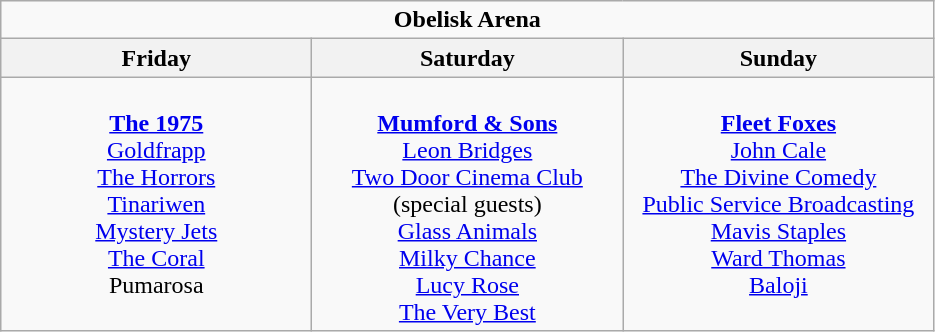<table class="wikitable">
<tr>
<td colspan="3" align="center"><strong>Obelisk Arena</strong></td>
</tr>
<tr>
<th>Friday</th>
<th>Saturday</th>
<th>Sunday</th>
</tr>
<tr>
<td valign="top" align="center" width=200><br><strong><a href='#'>The 1975</a></strong>
<br><a href='#'>Goldfrapp</a>
<br><a href='#'>The Horrors</a>
<br><a href='#'>Tinariwen</a>
<br><a href='#'>Mystery Jets</a>
<br><a href='#'>The Coral</a>
<br>Pumarosa</td>
<td valign="top" align="center" width=200><br><strong><a href='#'>Mumford & Sons</a></strong> 
<br><a href='#'>Leon Bridges</a>
<br> <a href='#'>Two Door Cinema Club</a> (special guests) 
<br><a href='#'>Glass Animals</a>
<br><a href='#'>Milky Chance</a>
<br><a href='#'>Lucy Rose</a>
<br><a href='#'>The Very Best</a></td>
<td valign="top" align="center" width=200><br><strong><a href='#'>Fleet Foxes</a></strong>
<br><a href='#'>John Cale</a>
<br><a href='#'>The Divine Comedy</a>
<br><a href='#'>Public Service Broadcasting</a>
<br><a href='#'>Mavis Staples</a>
<br><a href='#'>Ward Thomas</a>
<br><a href='#'>Baloji</a></td>
</tr>
</table>
